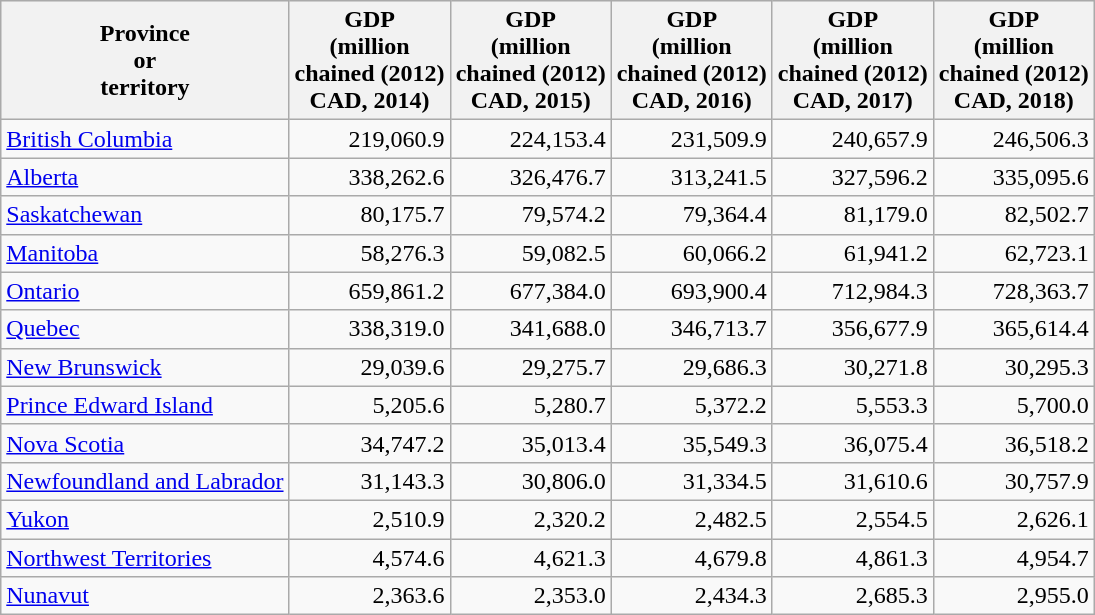<table class="wikitable sortable">
<tr style="background: #efefef;">
<th scope="col">Province<br>or<br> territory</th>
<th scope="col">GDP<br>(million<br>chained (2012)<br>CAD, 2014)</th>
<th scope="col">GDP<br>(million<br>chained (2012)<br>CAD, 2015)</th>
<th scope="col">GDP<br>(million<br>chained (2012)<br>CAD, 2016)</th>
<th scope="col">GDP<br>(million<br>chained (2012)<br>CAD, 2017)</th>
<th scope="col">GDP<br>(million<br>chained (2012)<br>CAD, 2018)</th>
</tr>
<tr |- align=right>
<td align=left><a href='#'>British Columbia</a></td>
<td>219,060.9</td>
<td>224,153.4</td>
<td>231,509.9</td>
<td>240,657.9</td>
<td>246,506.3</td>
</tr>
<tr align=right>
<td align=left><a href='#'>Alberta</a></td>
<td>338,262.6</td>
<td>326,476.7</td>
<td>313,241.5</td>
<td>327,596.2</td>
<td>335,095.6</td>
</tr>
<tr align=right>
<td align=left><a href='#'>Saskatchewan</a></td>
<td>80,175.7</td>
<td>79,574.2</td>
<td>79,364.4</td>
<td>81,179.0</td>
<td>82,502.7</td>
</tr>
<tr align=right>
<td align=left><a href='#'>Manitoba</a></td>
<td>58,276.3</td>
<td>59,082.5</td>
<td>60,066.2</td>
<td>61,941.2</td>
<td>62,723.1</td>
</tr>
<tr align=right>
<td align=left><a href='#'>Ontario</a></td>
<td>659,861.2</td>
<td>677,384.0</td>
<td>693,900.4</td>
<td>712,984.3</td>
<td>728,363.7</td>
</tr>
<tr align=right>
<td align=left><a href='#'>Quebec</a></td>
<td>338,319.0</td>
<td>341,688.0</td>
<td>346,713.7</td>
<td>356,677.9</td>
<td>365,614.4</td>
</tr>
<tr align=right>
<td align=left><a href='#'>New Brunswick</a></td>
<td>29,039.6</td>
<td>29,275.7</td>
<td>29,686.3</td>
<td>30,271.8</td>
<td>30,295.3</td>
</tr>
<tr align=right>
<td align=left><a href='#'>Prince Edward Island</a></td>
<td>5,205.6</td>
<td>5,280.7</td>
<td>5,372.2</td>
<td>5,553.3</td>
<td>5,700.0</td>
</tr>
<tr align=right>
<td align=left><a href='#'>Nova Scotia</a></td>
<td>34,747.2</td>
<td>35,013.4</td>
<td>35,549.3</td>
<td>36,075.4</td>
<td>36,518.2</td>
</tr>
<tr align=right>
<td align=left><a href='#'>Newfoundland and Labrador</a></td>
<td>31,143.3</td>
<td>30,806.0</td>
<td>31,334.5</td>
<td>31,610.6</td>
<td>30,757.9</td>
</tr>
<tr align=right>
<td align=left><a href='#'>Yukon</a></td>
<td>2,510.9</td>
<td>2,320.2</td>
<td>2,482.5</td>
<td>2,554.5</td>
<td>2,626.1</td>
</tr>
<tr align=right>
<td align=left><a href='#'>Northwest Territories</a></td>
<td>4,574.6</td>
<td>4,621.3</td>
<td>4,679.8</td>
<td>4,861.3</td>
<td>4,954.7</td>
</tr>
<tr align=right>
<td align=left><a href='#'>Nunavut</a></td>
<td>2,363.6</td>
<td>2,353.0</td>
<td>2,434.3</td>
<td>2,685.3</td>
<td>2,955.0</td>
</tr>
</table>
